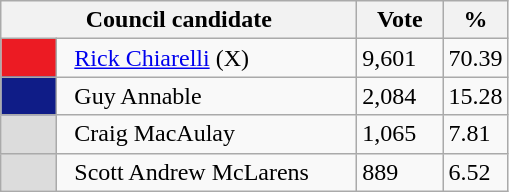<table class="wikitable">
<tr>
<th width="230px" colspan="2">Council candidate</th>
<th width="50px">Vote</th>
<th width="30px">%</th>
</tr>
<tr>
<td bgcolor=#EC1B23 width="30px"> </td>
<td>  <a href='#'>Rick Chiarelli</a> (X)</td>
<td>9,601</td>
<td>70.39</td>
</tr>
<tr>
<td bgcolor=#0F1C87 width="30px"> </td>
<td>  Guy Annable</td>
<td>2,084</td>
<td>15.28</td>
</tr>
<tr>
<td bgcolor=#DCDCDC width="30px"> </td>
<td>  Craig MacAulay</td>
<td>1,065</td>
<td>7.81</td>
</tr>
<tr>
<td bgcolor=#DCDCDC width="30px"> </td>
<td>  Scott Andrew McLarens</td>
<td>889</td>
<td>6.52</td>
</tr>
</table>
